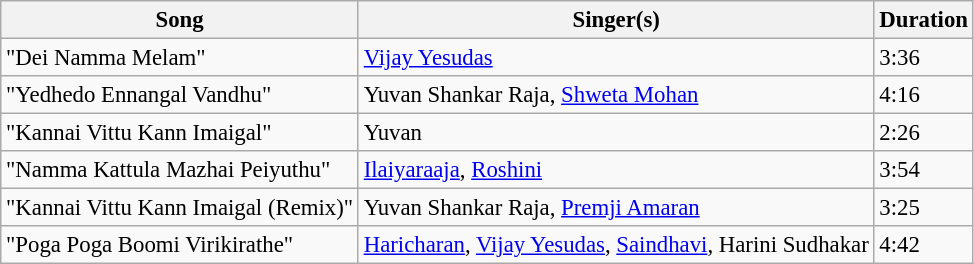<table class="wikitable" style="font-size:95%;">
<tr>
<th>Song</th>
<th>Singer(s)</th>
<th>Duration</th>
</tr>
<tr>
<td>"Dei Namma Melam"</td>
<td><a href='#'>Vijay Yesudas</a></td>
<td>3:36</td>
</tr>
<tr>
<td>"Yedhedo Ennangal Vandhu"</td>
<td>Yuvan Shankar Raja, <a href='#'>Shweta Mohan</a></td>
<td>4:16</td>
</tr>
<tr>
<td>"Kannai Vittu Kann Imaigal"</td>
<td>Yuvan</td>
<td>2:26</td>
</tr>
<tr>
<td>"Namma Kattula Mazhai Peiyuthu"</td>
<td><a href='#'>Ilaiyaraaja</a>, <a href='#'>Roshini</a></td>
<td>3:54</td>
</tr>
<tr>
<td>"Kannai Vittu Kann Imaigal (Remix)"</td>
<td>Yuvan Shankar Raja, <a href='#'>Premji Amaran</a></td>
<td>3:25</td>
</tr>
<tr>
<td>"Poga Poga Boomi Virikirathe"</td>
<td><a href='#'>Haricharan</a>, <a href='#'>Vijay Yesudas</a>, <a href='#'>Saindhavi</a>, Harini Sudhakar</td>
<td>4:42</td>
</tr>
</table>
